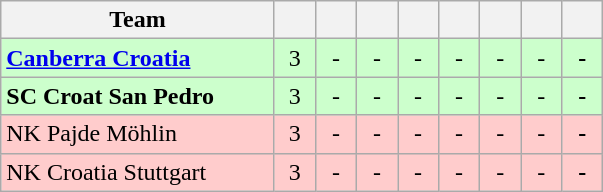<table class="wikitable" style="text-align:center;">
<tr>
<th width=175>Team</th>
<th width=20 abbr="Played"></th>
<th width=20 abbr="Won"></th>
<th width=20 abbr="Drawn"></th>
<th width=20 abbr="Lost"></th>
<th width=20 abbr="Goals for"></th>
<th width=20 abbr="Goals against"></th>
<th width=20 abbr="Goal difference"></th>
<th width=20 abbr="Points"></th>
</tr>
<tr bgcolor=#ccffcc>
<td align="left"><strong><a href='#'>Canberra Croatia</a></strong></td>
<td>3</td>
<td>-</td>
<td>-</td>
<td>-</td>
<td>-</td>
<td>-</td>
<td>-</td>
<td><strong>-</strong></td>
</tr>
<tr bgcolor=#ccffcc>
<td align="left"><strong>SC Croat San Pedro</strong></td>
<td>3</td>
<td>-</td>
<td>-</td>
<td>-</td>
<td>-</td>
<td>-</td>
<td>-</td>
<td><strong>-</strong></td>
</tr>
<tr bgcolor=#ffcccc>
<td align="left">NK Pajde Möhlin</td>
<td>3</td>
<td>-</td>
<td>-</td>
<td>-</td>
<td>-</td>
<td>-</td>
<td>-</td>
<td><strong>-</strong></td>
</tr>
<tr bgcolor=#ffcccc>
<td align="left">NK Croatia Stuttgart</td>
<td>3</td>
<td>-</td>
<td>-</td>
<td>-</td>
<td>-</td>
<td>-</td>
<td>-</td>
<td><strong>-</strong></td>
</tr>
</table>
